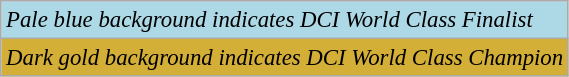<table class="wikitable" style="font-size:95%;">
<tr>
<td style="background-color:#add8e6"><em>Pale blue background indicates DCI World Class Finalist</em></td>
</tr>
<tr>
<td style="background-color:#d4af37"><em>Dark gold background indicates DCI World Class Champion</em></td>
</tr>
</table>
